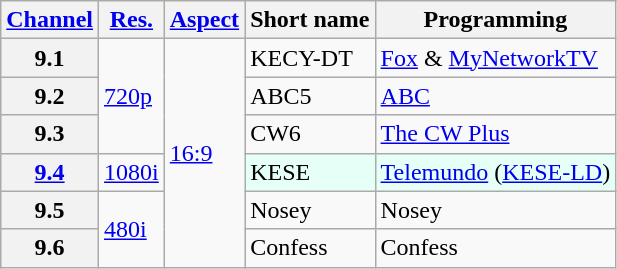<table class="wikitable">
<tr>
<th scope = "col"><a href='#'>Channel</a></th>
<th scope = "col"><a href='#'>Res.</a></th>
<th scope = "col"><a href='#'>Aspect</a></th>
<th scope = "col">Short name</th>
<th scope = "col">Programming</th>
</tr>
<tr>
<th scope = "row">9.1</th>
<td rowspan=3><a href='#'>720p</a></td>
<td rowspan=6><a href='#'>16:9</a></td>
<td>KECY-DT</td>
<td><a href='#'>Fox</a> & <a href='#'>MyNetworkTV</a></td>
</tr>
<tr>
<th scope = "row">9.2</th>
<td>ABC5</td>
<td><a href='#'>ABC</a></td>
</tr>
<tr>
<th scope = "row">9.3</th>
<td>CW6</td>
<td><a href='#'>The CW Plus</a></td>
</tr>
<tr>
<th scope = "row"><a href='#'>9.4</a></th>
<td><a href='#'>1080i</a></td>
<td style="background-color: #E6FFF7;">KESE</td>
<td style="background-color: #E6FFF7;"><a href='#'>Telemundo</a> (<a href='#'>KESE-LD</a>)</td>
</tr>
<tr>
<th scope = "row">9.5</th>
<td rowspan=2><a href='#'>480i</a></td>
<td>Nosey</td>
<td>Nosey</td>
</tr>
<tr>
<th scope = "row">9.6</th>
<td>Confess</td>
<td>Confess</td>
</tr>
</table>
